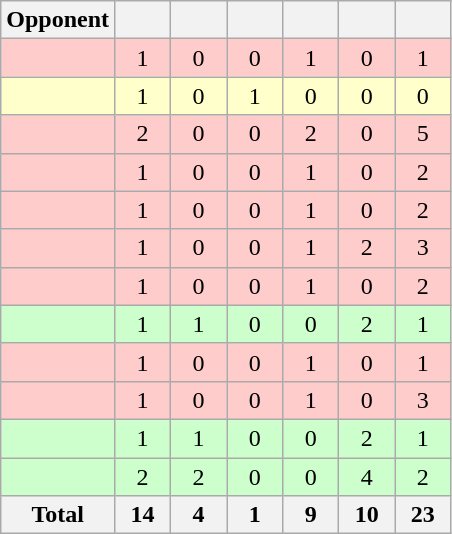<table class="wikitable sortable" style="text-align: center;">
<tr>
<th width="30">Opponent</th>
<th width="30"></th>
<th width="30"></th>
<th width="30"></th>
<th width="30"></th>
<th width="30"></th>
<th width="30"></th>
</tr>
<tr bgcolor=#FFCCCC>
<td align="left"></td>
<td>1</td>
<td>0</td>
<td>0</td>
<td>1</td>
<td>0</td>
<td>1</td>
</tr>
<tr bgcolor=#FFFFCC>
<td align="left"></td>
<td>1</td>
<td>0</td>
<td>1</td>
<td>0</td>
<td>0</td>
<td>0</td>
</tr>
<tr bgcolor=#FFCCCC>
<td align="left"></td>
<td>2</td>
<td>0</td>
<td>0</td>
<td>2</td>
<td>0</td>
<td>5</td>
</tr>
<tr bgcolor=#FFCCCC>
<td align="left"></td>
<td>1</td>
<td>0</td>
<td>0</td>
<td>1</td>
<td>0</td>
<td>2</td>
</tr>
<tr bgcolor=#FFCCCC>
<td align="left"></td>
<td>1</td>
<td>0</td>
<td>0</td>
<td>1</td>
<td>0</td>
<td>2</td>
</tr>
<tr bgcolor=#FFCCCC>
<td align="left"></td>
<td>1</td>
<td>0</td>
<td>0</td>
<td>1</td>
<td>2</td>
<td>3</td>
</tr>
<tr bgcolor=#FFCCCC>
<td align="left"></td>
<td>1</td>
<td>0</td>
<td>0</td>
<td>1</td>
<td>0</td>
<td>2</td>
</tr>
<tr bgcolor=#CCFFCC>
<td align="left"></td>
<td>1</td>
<td>1</td>
<td>0</td>
<td>0</td>
<td>2</td>
<td>1</td>
</tr>
<tr bgcolor=#FFCCCC>
<td align="left"></td>
<td>1</td>
<td>0</td>
<td>0</td>
<td>1</td>
<td>0</td>
<td>1</td>
</tr>
<tr bgcolor=#FFCCCC>
<td align="left"></td>
<td>1</td>
<td>0</td>
<td>0</td>
<td>1</td>
<td>0</td>
<td>3</td>
</tr>
<tr bgcolor=#CCFFCC>
<td align="left"></td>
<td>1</td>
<td>1</td>
<td>0</td>
<td>0</td>
<td>2</td>
<td>1</td>
</tr>
<tr bgcolor=#CCFFCC>
<td align="left"></td>
<td>2</td>
<td>2</td>
<td>0</td>
<td>0</td>
<td>4</td>
<td>2</td>
</tr>
<tr>
<th>Total</th>
<th>14</th>
<th>4</th>
<th>1</th>
<th>9</th>
<th>10</th>
<th>23</th>
</tr>
</table>
